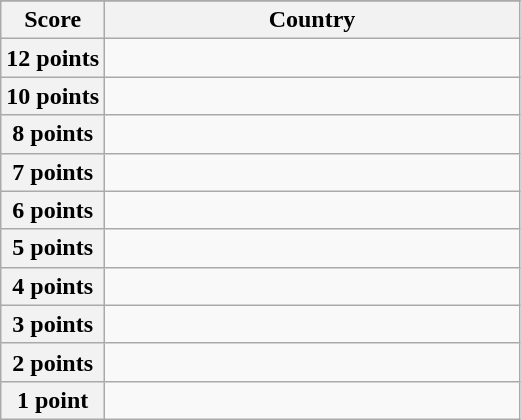<table class="wikitable">
<tr>
</tr>
<tr>
<th scope="col" width="20%">Score</th>
<th scope="col">Country</th>
</tr>
<tr>
<th scope="row">12 points</th>
<td></td>
</tr>
<tr>
<th scope="row">10 points</th>
<td></td>
</tr>
<tr>
<th scope="row">8 points</th>
<td></td>
</tr>
<tr>
<th scope="row">7 points</th>
<td></td>
</tr>
<tr>
<th scope="row">6 points</th>
<td></td>
</tr>
<tr>
<th scope="row">5 points</th>
<td></td>
</tr>
<tr>
<th scope="row">4 points</th>
<td></td>
</tr>
<tr>
<th scope="row">3 points</th>
<td></td>
</tr>
<tr>
<th scope="row">2 points</th>
<td></td>
</tr>
<tr>
<th scope="row">1 point</th>
<td></td>
</tr>
</table>
